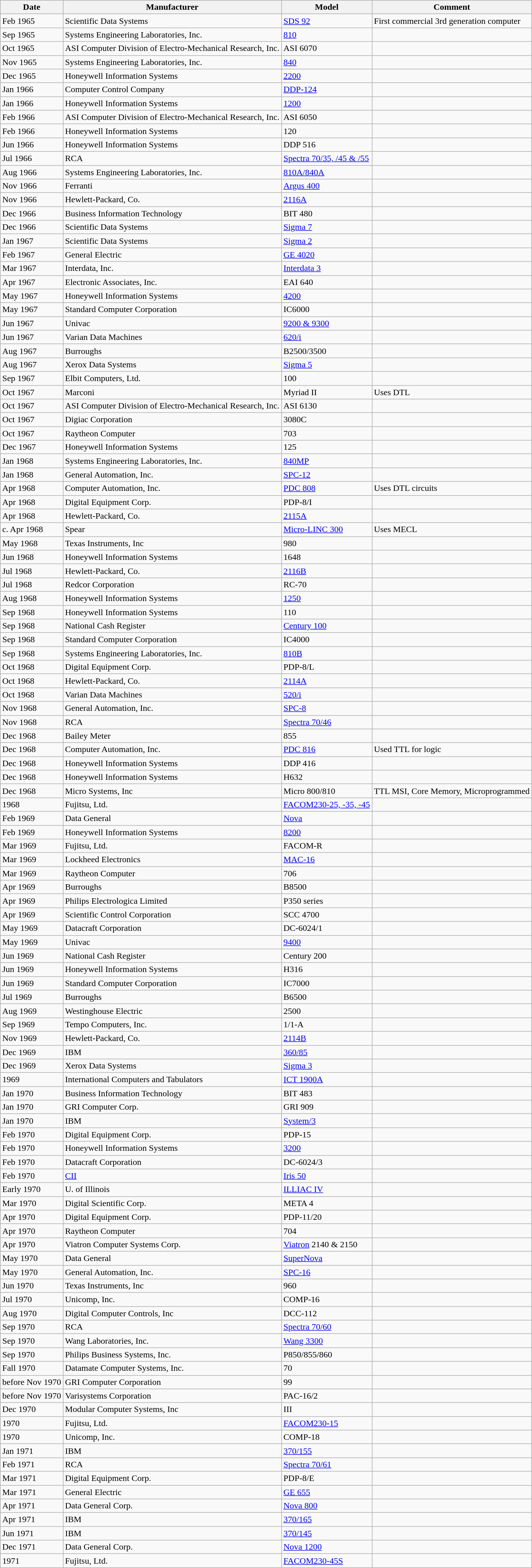<table class="wikitable sortable">
<tr>
<th>Date</th>
<th>Manufacturer</th>
<th>Model</th>
<th>Comment</th>
</tr>
<tr>
<td data-sort-value="6502">Feb 1965</td>
<td>Scientific Data Systems</td>
<td><a href='#'>SDS 92</a></td>
<td>First commercial 3rd generation computer</td>
</tr>
<tr>
<td data-sort-value="6504">Sep 1965</td>
<td>Systems Engineering Laboratories, Inc.</td>
<td><a href='#'>810</a></td>
<td></td>
</tr>
<tr>
<td data-sort-value="6510">Oct 1965</td>
<td>ASI Computer Division of Electro-Mechanical Research, Inc.</td>
<td>ASI 6070</td>
<td></td>
</tr>
<tr>
<td data-sort-value="6511">Nov 1965</td>
<td>Systems Engineering Laboratories, Inc.</td>
<td><a href='#'>840</a></td>
<td></td>
</tr>
<tr>
<td data-sort-value="6512">Dec 1965</td>
<td>Honeywell Information Systems</td>
<td><a href='#'>2200</a></td>
<td></td>
</tr>
<tr>
<td data-sort-value="6601">Jan 1966</td>
<td>Computer Control Company</td>
<td><a href='#'>DDP-124</a></td>
<td></td>
</tr>
<tr>
<td data-sort-value="6601">Jan 1966</td>
<td>Honeywell Information Systems</td>
<td><a href='#'>1200</a></td>
<td></td>
</tr>
<tr>
<td data-sort-value="6602">Feb 1966</td>
<td>ASI Computer Division of Electro-Mechanical Research, Inc.</td>
<td>ASI 6050</td>
<td></td>
</tr>
<tr>
<td data-sort-value="6602">Feb 1966</td>
<td>Honeywell Information Systems</td>
<td>120</td>
<td></td>
</tr>
<tr>
<td data-sort-value="6606">Jun 1966</td>
<td>Honeywell Information Systems</td>
<td>DDP 516</td>
<td></td>
</tr>
<tr>
<td data-sort-value="6607">Jul 1966</td>
<td>RCA</td>
<td><a href='#'>Spectra 70/35, /45 & /55</a></td>
<td></td>
</tr>
<tr>
<td data-sort-value="6608">Aug 1966</td>
<td>Systems Engineering Laboratories, Inc.</td>
<td><a href='#'>810A/840A</a></td>
<td></td>
</tr>
<tr>
<td data-sort-value="6611">Nov 1966</td>
<td>Ferranti</td>
<td><a href='#'>Argus 400</a></td>
<td></td>
</tr>
<tr>
<td data-sort-value="6611">Nov 1966</td>
<td>Hewlett-Packard, Co.</td>
<td><a href='#'>2116A</a></td>
<td></td>
</tr>
<tr>
<td data-sort-value="6612">Dec 1966</td>
<td>Business Information Technology</td>
<td>BIT 480</td>
<td></td>
</tr>
<tr>
<td data-sort-value="6612">Dec 1966</td>
<td>Scientific Data Systems</td>
<td><a href='#'>Sigma 7</a></td>
<td></td>
</tr>
<tr>
<td data-sort-value="6701">Jan 1967</td>
<td>Scientific Data Systems</td>
<td><a href='#'>Sigma 2</a></td>
<td></td>
</tr>
<tr>
<td data-sort-value="6702">Feb 1967</td>
<td>General Electric</td>
<td><a href='#'>GE 4020</a> </td>
<td></td>
</tr>
<tr>
<td data-sort-value="6703">Mar 1967</td>
<td>Interdata, Inc.</td>
<td><a href='#'>Interdata 3</a></td>
<td></td>
</tr>
<tr>
<td data-sort-value="6704">Apr 1967</td>
<td>Electronic Associates, Inc.</td>
<td>EAI 640</td>
<td></td>
</tr>
<tr>
<td data-sort-value="6705">May 1967</td>
<td>Honeywell Information Systems</td>
<td><a href='#'>4200</a></td>
<td></td>
</tr>
<tr>
<td data-sort-value="6705">May 1967</td>
<td>Standard Computer Corporation</td>
<td>IC6000</td>
<td></td>
</tr>
<tr>
<td data-sort-value="6706">Jun 1967</td>
<td>Univac</td>
<td><a href='#'>9200 & 9300</a></td>
<td></td>
</tr>
<tr>
<td data-sort-value="6706">Jun 1967</td>
<td>Varian Data Machines</td>
<td><a href='#'>620/i</a></td>
<td></td>
</tr>
<tr>
<td data-sort-value="6708">Aug 1967</td>
<td>Burroughs</td>
<td>B2500/3500 </td>
<td></td>
</tr>
<tr>
<td data-sort-value="6708">Aug 1967</td>
<td>Xerox Data Systems</td>
<td><a href='#'>Sigma 5</a></td>
<td></td>
</tr>
<tr>
<td data-sort-value="6709">Sep 1967</td>
<td>Elbit Computers, Ltd.</td>
<td>100</td>
<td></td>
</tr>
<tr>
<td data-sort-value="6710">Oct 1967</td>
<td>Marconi</td>
<td>Myriad II</td>
<td>Uses DTL</td>
</tr>
<tr>
<td data-sort-value="6710">Oct 1967</td>
<td>ASI Computer Division of Electro-Mechanical Research, Inc.</td>
<td>ASI 6130</td>
<td></td>
</tr>
<tr>
<td data-sort-value="6710">Oct 1967</td>
<td>Digiac Corporation</td>
<td>3080C</td>
<td></td>
</tr>
<tr>
<td data-sort-value="6710">Oct 1967</td>
<td>Raytheon Computer</td>
<td>703</td>
<td></td>
</tr>
<tr>
<td data-sort-value="6712">Dec 1967</td>
<td>Honeywell Information Systems</td>
<td>125</td>
<td></td>
</tr>
<tr>
<td data-sort-value="6801">Jan 1968</td>
<td>Systems Engineering Laboratories, Inc.</td>
<td><a href='#'>840MP</a></td>
<td></td>
</tr>
<tr>
<td data-sort-value="6801">Jan 1968</td>
<td>General Automation, Inc.</td>
<td><a href='#'>SPC-12</a></td>
<td></td>
</tr>
<tr>
<td data-sort-value="6804">Apr 1968</td>
<td>Computer Automation, Inc.</td>
<td><a href='#'>PDC 808</a></td>
<td>Uses DTL circuits</td>
</tr>
<tr>
<td data-sort-value="6804">Apr 1968</td>
<td>Digital Equipment Corp.</td>
<td>PDP-8/I</td>
<td></td>
</tr>
<tr>
<td data-sort-value="6804">Apr 1968</td>
<td>Hewlett-Packard, Co.</td>
<td><a href='#'>2115A</a></td>
<td></td>
</tr>
<tr>
<td data-sort-value="680433">c. Apr 1968</td>
<td>Spear</td>
<td><a href='#'>Micro-LINC 300</a></td>
<td>Uses MECL</td>
</tr>
<tr>
<td data-sort-value="6805">May 1968</td>
<td>Texas Instruments, Inc</td>
<td>980</td>
<td></td>
</tr>
<tr>
<td data-sort-value="6806">Jun 1968</td>
<td>Honeywell Information Systems</td>
<td>1648</td>
<td></td>
</tr>
<tr>
<td data-sort-value="6807">Jul 1968</td>
<td>Hewlett-Packard, Co.</td>
<td><a href='#'>2116B</a></td>
<td></td>
</tr>
<tr>
<td data-sort-value="6807">Jul 1968</td>
<td>Redcor Corporation</td>
<td>RC-70</td>
<td></td>
</tr>
<tr>
<td data-sort-value="6808">Aug 1968</td>
<td>Honeywell Information Systems</td>
<td><a href='#'>1250</a></td>
<td></td>
</tr>
<tr>
<td data-sort-value="6809">Sep 1968</td>
<td>Honeywell Information Systems</td>
<td>110</td>
<td></td>
</tr>
<tr>
<td data-sort-value="6809">Sep 1968</td>
<td>National Cash Register</td>
<td><a href='#'>Century 100</a></td>
<td></td>
</tr>
<tr>
<td data-sort-value="6809">Sep 1968</td>
<td>Standard Computer Corporation</td>
<td>IC4000</td>
<td></td>
</tr>
<tr>
<td data-sort-value="6809">Sep 1968</td>
<td>Systems Engineering Laboratories, Inc.</td>
<td><a href='#'>810B</a></td>
<td></td>
</tr>
<tr>
<td data-sort-value="6810">Oct 1968</td>
<td>Digital Equipment Corp.</td>
<td>PDP-8/L</td>
<td></td>
</tr>
<tr>
<td data-sort-value="6810">Oct 1968</td>
<td>Hewlett-Packard, Co.</td>
<td><a href='#'>2114A</a></td>
<td></td>
</tr>
<tr>
<td data-sort-value="6810">Oct 1968</td>
<td>Varian Data Machines</td>
<td><a href='#'>520/i</a></td>
<td></td>
</tr>
<tr>
<td data-sort-value="6811">Nov 1968</td>
<td>General Automation, Inc.</td>
<td><a href='#'>SPC-8</a></td>
<td></td>
</tr>
<tr>
<td data-sort-value="6811">Nov 1968</td>
<td>RCA</td>
<td><a href='#'>Spectra 70/46</a></td>
<td></td>
</tr>
<tr>
<td data-sort-value="6812">Dec 1968</td>
<td>Bailey Meter</td>
<td>855</td>
<td></td>
</tr>
<tr>
<td data-sort-value="6812">Dec 1968</td>
<td>Computer Automation, Inc.</td>
<td><a href='#'>PDC 816</a></td>
<td>Used TTL for logic</td>
</tr>
<tr>
<td data-sort-value="6812">Dec 1968</td>
<td>Honeywell Information Systems</td>
<td>DDP 416</td>
<td></td>
</tr>
<tr>
<td data-sort-value="6812">Dec 1968</td>
<td>Honeywell Information Systems</td>
<td>H632</td>
<td></td>
</tr>
<tr>
<td data-sort-value="6812">Dec 1968</td>
<td>Micro Systems, Inc</td>
<td>Micro 800/810</td>
<td>TTL MSI, Core Memory, Microprogrammed</td>
</tr>
<tr>
<td data-sort-value="681233">1968</td>
<td>Fujitsu, Ltd.</td>
<td><a href='#'>FACOM230-25, -35, -45</a></td>
<td></td>
</tr>
<tr>
<td data-sort-value="6902">Feb 1969</td>
<td>Data General</td>
<td><a href='#'>Nova</a></td>
<td></td>
</tr>
<tr>
<td data-sort-value="6902">Feb 1969</td>
<td>Honeywell Information Systems</td>
<td><a href='#'>8200</a></td>
<td></td>
</tr>
<tr>
<td data-sort-value="6903">Mar 1969</td>
<td>Fujitsu, Ltd.</td>
<td>FACOM-R</td>
<td></td>
</tr>
<tr>
<td data-sort-value="6903">Mar 1969</td>
<td>Lockheed Electronics</td>
<td><a href='#'>MAC-16</a></td>
<td></td>
</tr>
<tr>
<td data-sort-value="6903">Mar 1969</td>
<td>Raytheon Computer</td>
<td>706</td>
<td></td>
</tr>
<tr>
<td data-sort-value="6904">Apr 1969</td>
<td>Burroughs</td>
<td>B8500</td>
<td></td>
</tr>
<tr>
<td data-sort-value="6904">Apr 1969</td>
<td>Philips Electrologica Limited</td>
<td>P350 series</td>
<td></td>
</tr>
<tr>
<td data-sort-value="6904">Apr 1969</td>
<td>Scientific Control Corporation</td>
<td>SCC 4700</td>
<td></td>
</tr>
<tr>
<td data-sort-value="6905">May 1969</td>
<td>Datacraft Corporation</td>
<td>DC-6024/1</td>
<td></td>
</tr>
<tr>
<td data-sort-value="6905">May 1969</td>
<td>Univac</td>
<td><a href='#'>9400</a></td>
<td></td>
</tr>
<tr>
<td data-sort-value="6906">Jun 1969</td>
<td>National Cash Register</td>
<td>Century 200</td>
<td></td>
</tr>
<tr>
<td data-sort-value="6906">Jun 1969</td>
<td>Honeywell Information Systems</td>
<td>H316</td>
<td></td>
</tr>
<tr>
<td data-sort-value="6906">Jun 1969</td>
<td>Standard Computer Corporation</td>
<td>IC7000</td>
<td></td>
</tr>
<tr>
<td data-sort-value="6907">Jul 1969</td>
<td>Burroughs</td>
<td>B6500 </td>
<td></td>
</tr>
<tr>
<td data-sort-value="6908">Aug 1969</td>
<td>Westinghouse Electric</td>
<td>2500</td>
<td></td>
</tr>
<tr>
<td data-sort-value="6909">Sep 1969</td>
<td>Tempo Computers, Inc.</td>
<td>1/1-A</td>
<td></td>
</tr>
<tr>
<td data-sort-value="6911">Nov 1969</td>
<td>Hewlett-Packard, Co.</td>
<td><a href='#'>2114B</a></td>
<td></td>
</tr>
<tr>
<td data-sort-value="6912">Dec 1969</td>
<td>IBM</td>
<td><a href='#'>360/85</a></td>
<td></td>
</tr>
<tr>
<td data-sort-value="6912">Dec 1969</td>
<td>Xerox Data Systems</td>
<td><a href='#'>Sigma 3</a></td>
<td></td>
</tr>
<tr>
<td data-sort-value="691233">1969</td>
<td>International Computers and Tabulators</td>
<td><a href='#'>ICT 1900A</a></td>
<td></td>
</tr>
<tr>
<td data-sort-value="7001">Jan 1970</td>
<td>Business Information Technology</td>
<td>BIT 483</td>
<td></td>
</tr>
<tr>
<td data-sort-value="7001">Jan 1970</td>
<td>GRI Computer Corp.</td>
<td>GRI 909</td>
<td></td>
</tr>
<tr>
<td data-sort-value="7001">Jan 1970</td>
<td>IBM</td>
<td><a href='#'>System/3</a></td>
<td></td>
</tr>
<tr>
<td data-sort-value="7002">Feb 1970</td>
<td>Digital Equipment Corp.</td>
<td>PDP-15</td>
<td></td>
</tr>
<tr>
<td data-sort-value="7002">Feb 1970</td>
<td>Honeywell Information Systems</td>
<td><a href='#'>3200</a></td>
<td></td>
</tr>
<tr>
<td data-sort-value="7002">Feb 1970</td>
<td>Datacraft Corporation</td>
<td>DC-6024/3</td>
<td></td>
</tr>
<tr>
<td data-sort-value="7002">Feb 1970</td>
<td><a href='#'>CII</a></td>
<td><a href='#'>Iris 50</a></td>
<td></td>
</tr>
<tr>
<td data-sort-value="700228">Early 1970</td>
<td>U. of Illinois</td>
<td><a href='#'>ILLIAC IV</a></td>
<td></td>
</tr>
<tr>
<td data-sort-value="7003">Mar 1970</td>
<td>Digital Scientific Corp.</td>
<td>META 4</td>
<td></td>
</tr>
<tr>
<td data-sort-value="7004">Apr 1970</td>
<td>Digital Equipment Corp.</td>
<td>PDP-11/20</td>
<td></td>
</tr>
<tr>
<td data-sort-value="7004">Apr 1970</td>
<td>Raytheon Computer</td>
<td>704</td>
<td></td>
</tr>
<tr>
<td data-sort-value="7004">Apr 1970</td>
<td>Viatron Computer Systems Corp.</td>
<td><a href='#'>Viatron</a> 2140 & 2150</td>
<td></td>
</tr>
<tr>
<td data-sort-value="7005">May 1970</td>
<td>Data General</td>
<td><a href='#'>SuperNova</a></td>
<td></td>
</tr>
<tr>
<td data-sort-value="7005">May 1970</td>
<td>General Automation, Inc.</td>
<td><a href='#'>SPC-16</a></td>
<td></td>
</tr>
<tr>
<td data-sort-value="7006">Jun 1970</td>
<td>Texas Instruments, Inc</td>
<td>960</td>
<td></td>
</tr>
<tr>
<td data-sort-value="7007">Jul 1970</td>
<td>Unicomp, Inc.</td>
<td>COMP-16</td>
<td></td>
</tr>
<tr>
<td data-sort-value="7008">Aug 1970</td>
<td>Digital Computer Controls, Inc</td>
<td>DCC-112</td>
<td></td>
</tr>
<tr>
<td data-sort-value="7009">Sep 1970</td>
<td>RCA</td>
<td><a href='#'>Spectra 70/60</a></td>
<td></td>
</tr>
<tr>
<td data-sort-value="7009">Sep 1970</td>
<td>Wang Laboratories, Inc.</td>
<td><a href='#'>Wang 3300</a></td>
<td></td>
</tr>
<tr>
<td data-sort-value="7009">Sep 1970</td>
<td>Philips Business Systems, Inc.</td>
<td>P850/855/860</td>
<td></td>
</tr>
<tr>
<td data-sort-value="701015">Fall 1970</td>
<td>Datamate Computer Systems, Inc.</td>
<td>70</td>
<td></td>
</tr>
<tr>
<td data-sort-value="701032">before Nov 1970</td>
<td>GRI Computer Corporation</td>
<td>99</td>
<td></td>
</tr>
<tr>
<td data-sort-value="701032">before Nov 1970</td>
<td>Varisystems Corporation</td>
<td>PAC-16/2</td>
<td></td>
</tr>
<tr>
<td data-sort-value="7012">Dec 1970</td>
<td>Modular Computer Systems, Inc</td>
<td>III</td>
<td></td>
</tr>
<tr>
<td data-sort-value="701233">1970</td>
<td>Fujitsu, Ltd.</td>
<td><a href='#'>FACOM230-15</a></td>
<td></td>
</tr>
<tr>
<td data-sort-value="701233">1970</td>
<td>Unicomp, Inc.</td>
<td>COMP-18</td>
<td></td>
</tr>
<tr>
<td data-sort-value="7101">Jan 1971</td>
<td>IBM</td>
<td><a href='#'>370/155</a></td>
<td></td>
</tr>
<tr>
<td data-sort-value="7102">Feb 1971</td>
<td>RCA</td>
<td><a href='#'>Spectra 70/61</a></td>
<td></td>
</tr>
<tr>
<td data-sort-value="7103">Mar 1971</td>
<td>Digital Equipment Corp.</td>
<td>PDP-8/E</td>
<td></td>
</tr>
<tr>
<td data-sort-value="7103">Mar 1971</td>
<td>General Electric</td>
<td><a href='#'>GE 655</a></td>
<td></td>
</tr>
<tr>
<td data-sort-value="7104">Apr 1971</td>
<td>Data General Corp.</td>
<td><a href='#'>Nova 800</a></td>
<td></td>
</tr>
<tr>
<td data-sort-value="7104">Apr 1971</td>
<td>IBM</td>
<td><a href='#'>370/165</a></td>
<td></td>
</tr>
<tr>
<td data-sort-value="7106">Jun 1971</td>
<td>IBM</td>
<td><a href='#'>370/145</a></td>
<td></td>
</tr>
<tr>
<td data-sort-value="7112">Dec 1971</td>
<td>Data General Corp.</td>
<td><a href='#'>Nova 1200</a></td>
<td></td>
</tr>
<tr>
<td data-sort-value="711233">1971</td>
<td>Fujitsu, Ltd.</td>
<td><a href='#'>FACOM230-45S</a></td>
<td></td>
</tr>
</table>
